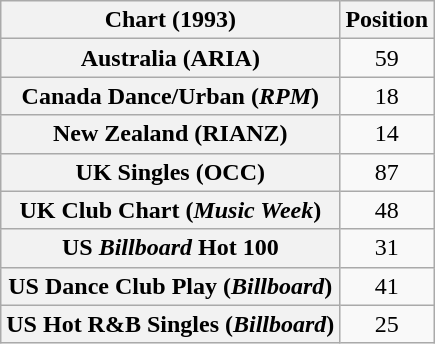<table class="wikitable sortable plainrowheaders" style="text-align:center">
<tr>
<th>Chart (1993)</th>
<th>Position</th>
</tr>
<tr>
<th scope="row">Australia (ARIA)</th>
<td>59</td>
</tr>
<tr>
<th scope="row">Canada Dance/Urban (<em>RPM</em>)</th>
<td>18</td>
</tr>
<tr>
<th scope="row">New Zealand (RIANZ)</th>
<td>14</td>
</tr>
<tr>
<th scope="row">UK Singles (OCC)</th>
<td>87</td>
</tr>
<tr>
<th scope="row">UK Club Chart (<em>Music Week</em>)</th>
<td>48</td>
</tr>
<tr>
<th scope="row">US <em>Billboard</em> Hot 100</th>
<td>31</td>
</tr>
<tr>
<th scope="row">US Dance Club Play (<em>Billboard</em>)</th>
<td>41</td>
</tr>
<tr>
<th scope="row">US Hot R&B Singles (<em>Billboard</em>)</th>
<td>25</td>
</tr>
</table>
